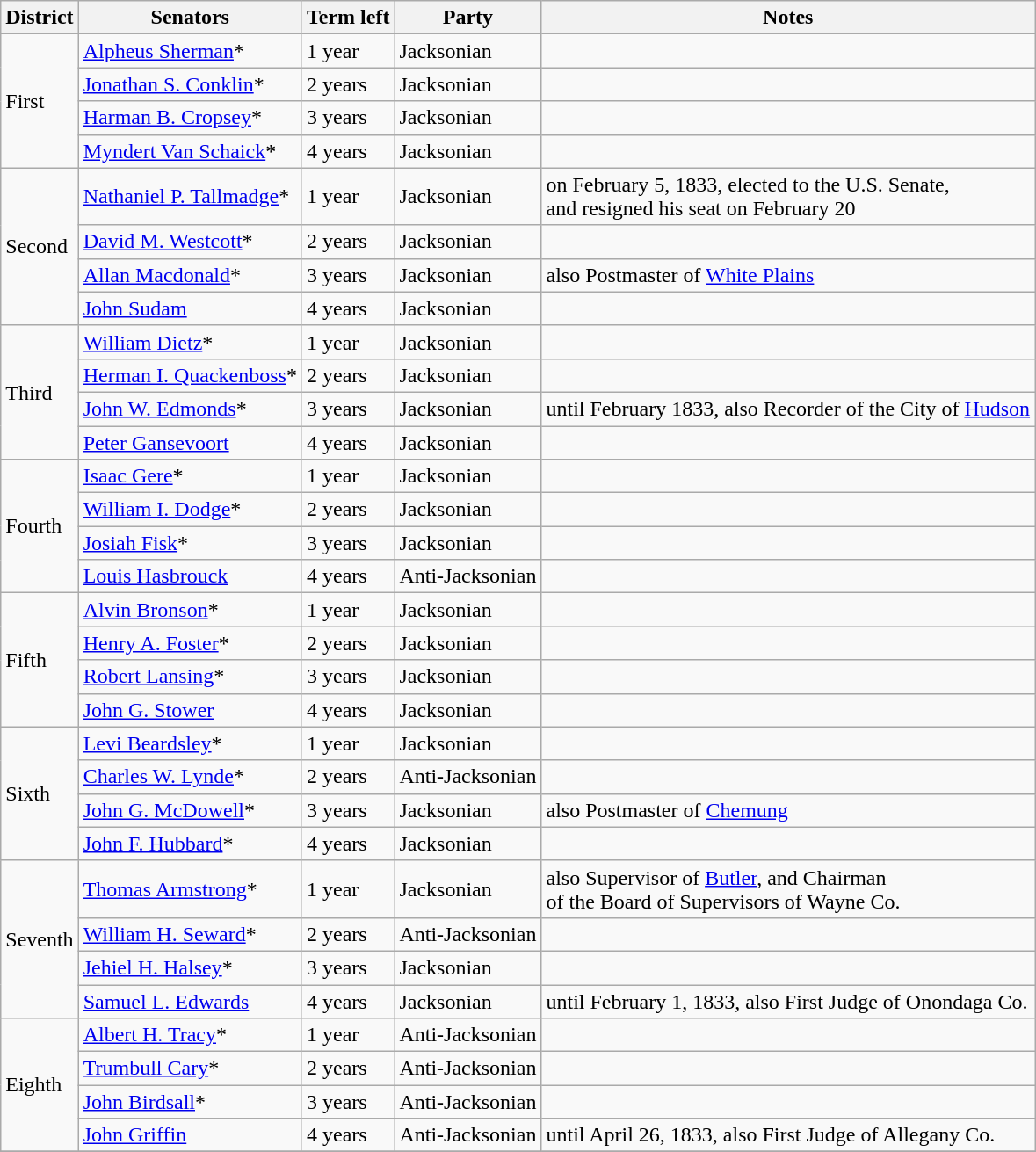<table class=wikitable>
<tr>
<th>District</th>
<th>Senators</th>
<th>Term left</th>
<th>Party</th>
<th>Notes</th>
</tr>
<tr>
<td rowspan="4">First</td>
<td><a href='#'>Alpheus Sherman</a>*</td>
<td>1 year</td>
<td>Jacksonian</td>
<td></td>
</tr>
<tr>
<td><a href='#'>Jonathan S. Conklin</a>*</td>
<td>2 years</td>
<td>Jacksonian</td>
<td></td>
</tr>
<tr>
<td><a href='#'>Harman B. Cropsey</a>*</td>
<td>3 years</td>
<td>Jacksonian</td>
<td></td>
</tr>
<tr>
<td><a href='#'>Myndert Van Schaick</a>*</td>
<td>4 years</td>
<td>Jacksonian</td>
<td></td>
</tr>
<tr>
<td rowspan="4">Second</td>
<td><a href='#'>Nathaniel P. Tallmadge</a>*</td>
<td>1 year</td>
<td>Jacksonian</td>
<td>on February 5, 1833, elected to the U.S. Senate, <br>and resigned his seat on February 20</td>
</tr>
<tr>
<td><a href='#'>David M. Westcott</a>*</td>
<td>2 years</td>
<td>Jacksonian</td>
<td></td>
</tr>
<tr>
<td><a href='#'>Allan Macdonald</a>*</td>
<td>3 years</td>
<td>Jacksonian</td>
<td>also Postmaster of <a href='#'>White Plains</a></td>
</tr>
<tr>
<td><a href='#'>John Sudam</a></td>
<td>4 years</td>
<td>Jacksonian</td>
<td></td>
</tr>
<tr>
<td rowspan="4">Third</td>
<td><a href='#'>William Dietz</a>*</td>
<td>1 year</td>
<td>Jacksonian</td>
<td></td>
</tr>
<tr>
<td><a href='#'>Herman I. Quackenboss</a>*</td>
<td>2 years</td>
<td>Jacksonian</td>
<td></td>
</tr>
<tr>
<td><a href='#'>John W. Edmonds</a>*</td>
<td>3 years</td>
<td>Jacksonian</td>
<td>until February 1833, also Recorder of the City of <a href='#'>Hudson</a></td>
</tr>
<tr>
<td><a href='#'>Peter Gansevoort</a></td>
<td>4 years</td>
<td>Jacksonian</td>
<td></td>
</tr>
<tr>
<td rowspan="4">Fourth</td>
<td><a href='#'>Isaac Gere</a>*</td>
<td>1 year</td>
<td>Jacksonian</td>
<td></td>
</tr>
<tr>
<td><a href='#'>William I. Dodge</a>*</td>
<td>2 years</td>
<td>Jacksonian</td>
<td></td>
</tr>
<tr>
<td><a href='#'>Josiah Fisk</a>*</td>
<td>3 years</td>
<td>Jacksonian</td>
<td></td>
</tr>
<tr>
<td><a href='#'>Louis Hasbrouck</a></td>
<td>4 years</td>
<td>Anti-Jacksonian</td>
<td></td>
</tr>
<tr>
<td rowspan="4">Fifth</td>
<td><a href='#'>Alvin Bronson</a>*</td>
<td>1 year</td>
<td>Jacksonian</td>
<td></td>
</tr>
<tr>
<td><a href='#'>Henry A. Foster</a>*</td>
<td>2 years</td>
<td>Jacksonian</td>
<td></td>
</tr>
<tr>
<td><a href='#'>Robert Lansing</a>*</td>
<td>3 years</td>
<td>Jacksonian</td>
<td></td>
</tr>
<tr>
<td><a href='#'>John G. Stower</a></td>
<td>4 years</td>
<td>Jacksonian</td>
<td></td>
</tr>
<tr>
<td rowspan="4">Sixth</td>
<td><a href='#'>Levi Beardsley</a>*</td>
<td>1 year</td>
<td>Jacksonian</td>
<td></td>
</tr>
<tr>
<td><a href='#'>Charles W. Lynde</a>*</td>
<td>2 years</td>
<td>Anti-Jacksonian</td>
<td></td>
</tr>
<tr>
<td><a href='#'>John G. McDowell</a>*</td>
<td>3 years</td>
<td>Jacksonian</td>
<td>also Postmaster of <a href='#'>Chemung</a></td>
</tr>
<tr>
<td><a href='#'>John F. Hubbard</a>*</td>
<td>4 years</td>
<td>Jacksonian</td>
<td></td>
</tr>
<tr>
<td rowspan="4">Seventh</td>
<td><a href='#'>Thomas Armstrong</a>*</td>
<td>1 year</td>
<td>Jacksonian</td>
<td>also Supervisor of <a href='#'>Butler</a>, and Chairman <br>of the Board of Supervisors of Wayne Co.</td>
</tr>
<tr>
<td><a href='#'>William H. Seward</a>*</td>
<td>2 years</td>
<td>Anti-Jacksonian</td>
<td></td>
</tr>
<tr>
<td><a href='#'>Jehiel H. Halsey</a>*</td>
<td>3 years</td>
<td>Jacksonian</td>
<td></td>
</tr>
<tr>
<td><a href='#'>Samuel L. Edwards</a></td>
<td>4 years</td>
<td>Jacksonian</td>
<td>until February 1, 1833, also First Judge of Onondaga Co.</td>
</tr>
<tr>
<td rowspan="4">Eighth</td>
<td><a href='#'>Albert H. Tracy</a>*</td>
<td>1 year</td>
<td>Anti-Jacksonian</td>
<td></td>
</tr>
<tr>
<td><a href='#'>Trumbull Cary</a>*</td>
<td>2 years</td>
<td>Anti-Jacksonian</td>
<td></td>
</tr>
<tr>
<td><a href='#'>John Birdsall</a>*</td>
<td>3 years</td>
<td>Anti-Jacksonian</td>
<td></td>
</tr>
<tr>
<td><a href='#'>John Griffin</a></td>
<td>4 years</td>
<td>Anti-Jacksonian</td>
<td>until April 26, 1833, also First Judge of Allegany Co.</td>
</tr>
<tr>
</tr>
</table>
